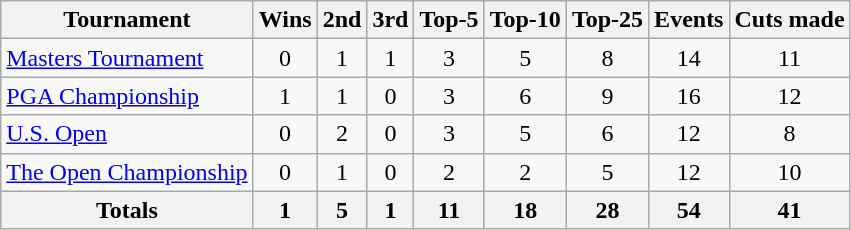<table class=wikitable style=text-align:center>
<tr>
<th>Tournament</th>
<th>Wins</th>
<th>2nd</th>
<th>3rd</th>
<th>Top-5</th>
<th>Top-10</th>
<th>Top-25</th>
<th>Events</th>
<th>Cuts made</th>
</tr>
<tr>
<td align=left><a href='#'>Masters Tournament</a></td>
<td>0</td>
<td>1</td>
<td>1</td>
<td>3</td>
<td>5</td>
<td>8</td>
<td>14</td>
<td>11</td>
</tr>
<tr>
<td align=left><a href='#'>PGA Championship</a></td>
<td>1</td>
<td>1</td>
<td>0</td>
<td>3</td>
<td>6</td>
<td>9</td>
<td>16</td>
<td>12</td>
</tr>
<tr>
<td align=left><a href='#'>U.S. Open</a></td>
<td>0</td>
<td>2</td>
<td>0</td>
<td>3</td>
<td>5</td>
<td>6</td>
<td>12</td>
<td>8</td>
</tr>
<tr>
<td align=left><a href='#'>The Open Championship</a></td>
<td>0</td>
<td>1</td>
<td>0</td>
<td>2</td>
<td>2</td>
<td>5</td>
<td>12</td>
<td>10</td>
</tr>
<tr>
<th>Totals</th>
<th>1</th>
<th>5</th>
<th>1</th>
<th>11</th>
<th>18</th>
<th>28</th>
<th>54</th>
<th>41</th>
</tr>
</table>
